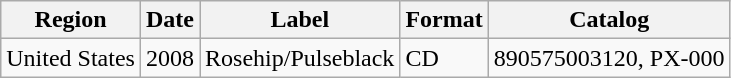<table class="wikitable">
<tr>
<th>Region</th>
<th>Date</th>
<th>Label</th>
<th>Format</th>
<th>Catalog</th>
</tr>
<tr>
<td>United States</td>
<td>2008</td>
<td>Rosehip/Pulseblack</td>
<td>CD</td>
<td>890575003120, PX-000</td>
</tr>
</table>
